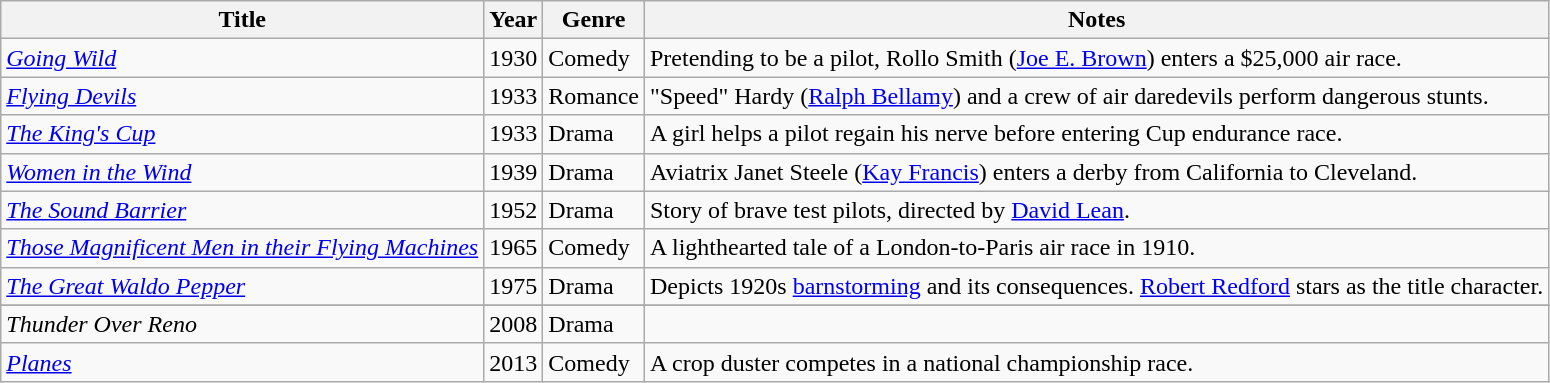<table class="wikitable sortable">
<tr>
<th>Title</th>
<th>Year</th>
<th>Genre</th>
<th>Notes</th>
</tr>
<tr>
<td><em><a href='#'>Going Wild</a></em></td>
<td>1930</td>
<td>Comedy</td>
<td>Pretending to be a pilot, Rollo Smith (<a href='#'>Joe E. Brown</a>) enters a $25,000 air race.</td>
</tr>
<tr>
<td><em><a href='#'>Flying Devils</a></em></td>
<td>1933</td>
<td>Romance</td>
<td>"Speed" Hardy (<a href='#'>Ralph Bellamy</a>) and a crew of air daredevils perform dangerous stunts.</td>
</tr>
<tr>
<td><em><a href='#'>The King's Cup</a></em></td>
<td>1933</td>
<td>Drama</td>
<td>A girl helps a pilot regain his nerve before entering Cup endurance race.</td>
</tr>
<tr>
<td><em><a href='#'>Women in the Wind</a></em></td>
<td>1939</td>
<td>Drama</td>
<td>Aviatrix Janet Steele (<a href='#'>Kay Francis</a>) enters a derby from California to Cleveland.</td>
</tr>
<tr>
<td><em><a href='#'>The Sound Barrier</a></em></td>
<td>1952</td>
<td>Drama</td>
<td>Story of brave test pilots, directed by <a href='#'>David Lean</a>.</td>
</tr>
<tr>
<td><em><a href='#'>Those Magnificent Men in their Flying Machines</a></em></td>
<td>1965</td>
<td>Comedy</td>
<td>A lighthearted tale of a London-to-Paris air race in 1910.</td>
</tr>
<tr>
<td><em><a href='#'>The Great Waldo Pepper</a></em></td>
<td>1975</td>
<td>Drama</td>
<td>Depicts 1920s <a href='#'>barnstorming</a> and its consequences. <a href='#'>Robert Redford</a> stars as the title character.</td>
</tr>
<tr>
</tr>
<tr>
<td><em>Thunder Over Reno</em></td>
<td>2008</td>
<td>Drama</td>
<td></td>
</tr>
<tr>
<td><em><a href='#'>Planes</a></em></td>
<td>2013</td>
<td>Comedy</td>
<td>A crop duster competes in a national championship race.</td>
</tr>
</table>
